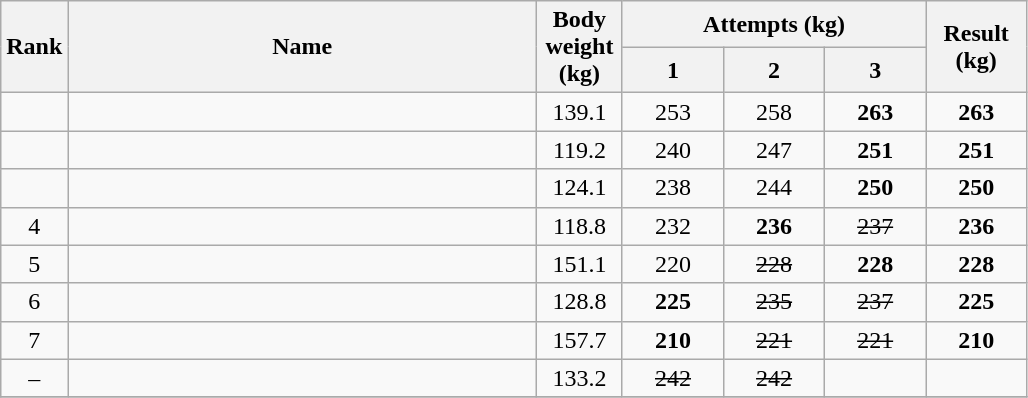<table class="wikitable" style="text-align:center;">
<tr>
<th rowspan="2">Rank</th>
<th rowspan="2" width="305">Name</th>
<th rowspan="2" width="50">Body weight (kg)</th>
<th colspan="3">Attempts (kg)</th>
<th rowspan="2" width="60">Result (kg)</th>
</tr>
<tr>
<th width="60">1</th>
<th width="60">2</th>
<th width="60">3</th>
</tr>
<tr>
<td></td>
<td align="left"></td>
<td>139.1</td>
<td>253</td>
<td>258</td>
<td><strong>263</strong></td>
<td><strong>263</strong></td>
</tr>
<tr>
<td></td>
<td align="left"></td>
<td>119.2</td>
<td>240</td>
<td>247</td>
<td><strong>251</strong></td>
<td><strong>251</strong></td>
</tr>
<tr>
<td></td>
<td align="left"></td>
<td>124.1</td>
<td>238</td>
<td>244</td>
<td><strong>250</strong></td>
<td><strong>250</strong></td>
</tr>
<tr>
<td>4</td>
<td align="left"></td>
<td>118.8</td>
<td>232</td>
<td><strong>236</strong></td>
<td><s>237</s></td>
<td><strong>236</strong></td>
</tr>
<tr>
<td>5</td>
<td align="left"></td>
<td>151.1</td>
<td>220</td>
<td><s>228</s></td>
<td><strong>228</strong></td>
<td><strong>228</strong></td>
</tr>
<tr>
<td>6</td>
<td align="left"></td>
<td>128.8</td>
<td><strong>225</strong></td>
<td><s>235</s></td>
<td><s>237</s></td>
<td><strong>225</strong></td>
</tr>
<tr>
<td>7</td>
<td align="left"></td>
<td>157.7</td>
<td><strong>210</strong></td>
<td><s>221</s></td>
<td><s>221</s></td>
<td><strong>210</strong></td>
</tr>
<tr>
<td>–</td>
<td align="left"></td>
<td>133.2</td>
<td><s>242</s></td>
<td><s>242</s></td>
<td></td>
<td></td>
</tr>
<tr>
</tr>
</table>
